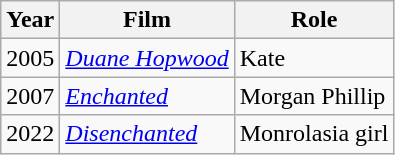<table class="wikitable sortable">
<tr>
<th>Year</th>
<th>Film</th>
<th>Role</th>
</tr>
<tr>
<td>2005</td>
<td><em><a href='#'>Duane Hopwood</a></em></td>
<td>Kate</td>
</tr>
<tr>
<td>2007</td>
<td><em><a href='#'>Enchanted</a></em></td>
<td>Morgan Phillip</td>
</tr>
<tr>
<td>2022</td>
<td><em><a href='#'>Disenchanted</a></em></td>
<td>Monrolasia girl</td>
</tr>
</table>
